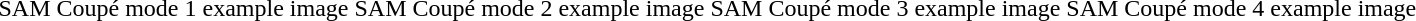<table>
<tr>
<td></td>
<td></td>
<td></td>
<td style="vertical-align:top;"></td>
</tr>
<tr>
<td>SAM Coupé mode 1 example image</td>
<td>SAM Coupé mode 2 example image</td>
<td>SAM Coupé mode 3 example image</td>
<td>SAM Coupé mode 4 example image</td>
</tr>
</table>
